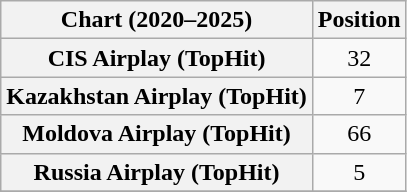<table class="wikitable sortable plainrowheaders" style="text-align:center">
<tr>
<th scope="col">Chart (2020–2025)</th>
<th scope="col">Position</th>
</tr>
<tr>
<th scope="row">CIS Airplay (TopHit)</th>
<td>32</td>
</tr>
<tr>
<th scope="row">Kazakhstan Airplay (TopHit)</th>
<td>7</td>
</tr>
<tr>
<th scope="row">Moldova Airplay (TopHit)</th>
<td>66</td>
</tr>
<tr>
<th scope="row">Russia Airplay (TopHit)</th>
<td>5</td>
</tr>
<tr>
</tr>
</table>
